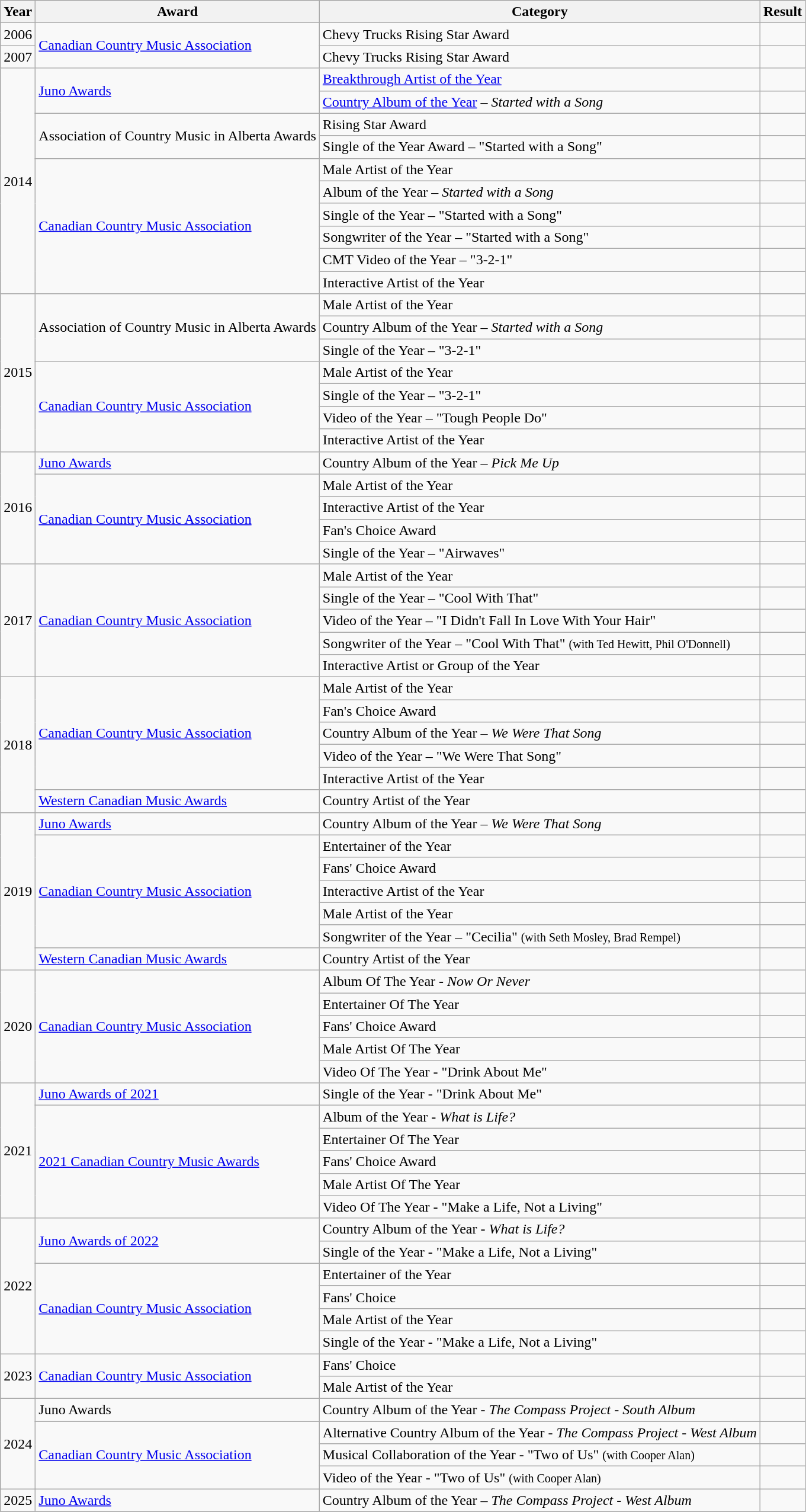<table class="wikitable" style="text-align:left">
<tr>
<th>Year</th>
<th>Award</th>
<th>Category</th>
<th>Result</th>
</tr>
<tr>
<td>2006</td>
<td rowspan="2"><a href='#'>Canadian Country Music Association</a></td>
<td>Chevy Trucks Rising Star Award</td>
<td></td>
</tr>
<tr>
<td>2007</td>
<td>Chevy Trucks Rising Star Award</td>
<td></td>
</tr>
<tr>
<td rowspan="10">2014</td>
<td rowspan="2"><a href='#'>Juno Awards</a></td>
<td><a href='#'>Breakthrough Artist of the Year</a></td>
<td></td>
</tr>
<tr>
<td><a href='#'>Country Album of the Year</a> – <em>Started with a Song</em></td>
<td></td>
</tr>
<tr>
<td rowspan="2">Association of Country Music in Alberta Awards</td>
<td>Rising Star Award</td>
<td></td>
</tr>
<tr>
<td>Single of the Year Award – "Started with a Song"</td>
<td></td>
</tr>
<tr>
<td rowspan="6"><a href='#'>Canadian Country Music Association</a></td>
<td>Male Artist of the Year</td>
<td></td>
</tr>
<tr>
<td>Album of the Year – <em>Started with a Song</em></td>
<td></td>
</tr>
<tr>
<td>Single of the Year – "Started with a Song"</td>
<td></td>
</tr>
<tr>
<td>Songwriter of the Year – "Started with a Song"</td>
<td></td>
</tr>
<tr>
<td>CMT Video of the Year – "3-2-1"</td>
<td></td>
</tr>
<tr>
<td>Interactive Artist of the Year</td>
<td></td>
</tr>
<tr>
<td rowspan="7">2015</td>
<td rowspan="3">Association of Country Music in Alberta Awards</td>
<td>Male Artist of the Year</td>
<td></td>
</tr>
<tr>
<td>Country Album of the Year – <em>Started with a Song</em></td>
<td></td>
</tr>
<tr>
<td>Single of the Year – "3-2-1"</td>
<td></td>
</tr>
<tr>
<td rowspan="4"><a href='#'>Canadian Country Music Association</a></td>
<td>Male Artist of the Year</td>
<td></td>
</tr>
<tr>
<td>Single of the Year – "3-2-1"</td>
<td></td>
</tr>
<tr>
<td>Video of the Year – "Tough People Do"</td>
<td></td>
</tr>
<tr>
<td>Interactive Artist of the Year</td>
<td></td>
</tr>
<tr>
<td rowspan=5>2016</td>
<td><a href='#'>Juno Awards</a></td>
<td>Country Album of the Year – <em>Pick Me Up</em></td>
<td></td>
</tr>
<tr>
<td rowspan="4"><a href='#'>Canadian Country Music Association</a></td>
<td>Male Artist of the Year</td>
<td></td>
</tr>
<tr>
<td>Interactive Artist of the Year</td>
<td></td>
</tr>
<tr>
<td>Fan's Choice Award</td>
<td></td>
</tr>
<tr>
<td>Single of the Year – "Airwaves"</td>
<td></td>
</tr>
<tr>
<td rowspan=5>2017</td>
<td rowspan=5><a href='#'>Canadian Country Music Association</a></td>
<td>Male Artist of the Year</td>
<td></td>
</tr>
<tr>
<td>Single of the Year – "Cool With That"</td>
<td></td>
</tr>
<tr>
<td>Video of the Year – "I Didn't Fall In Love With Your Hair"</td>
<td></td>
</tr>
<tr>
<td>Songwriter of the Year – "Cool With That" <small>(with Ted Hewitt, Phil O'Donnell)</small></td>
<td></td>
</tr>
<tr>
<td>Interactive Artist or Group of the Year</td>
<td></td>
</tr>
<tr>
<td rowspan=6>2018</td>
<td rowspan=5><a href='#'>Canadian Country Music Association</a></td>
<td>Male Artist of the Year</td>
<td></td>
</tr>
<tr>
<td>Fan's Choice Award</td>
<td></td>
</tr>
<tr>
<td>Country Album of the Year – <em>We Were That Song</em></td>
<td></td>
</tr>
<tr>
<td>Video of the Year – "We Were That Song"</td>
<td></td>
</tr>
<tr>
<td>Interactive Artist of the Year</td>
<td></td>
</tr>
<tr>
<td><a href='#'>Western Canadian Music Awards</a></td>
<td>Country Artist of the Year</td>
<td></td>
</tr>
<tr>
<td rowspan=7>2019</td>
<td><a href='#'>Juno Awards</a></td>
<td>Country Album of the Year – <em>We Were That Song</em></td>
<td></td>
</tr>
<tr>
<td rowspan=5><a href='#'>Canadian Country Music Association</a></td>
<td>Entertainer of the Year</td>
<td></td>
</tr>
<tr>
<td>Fans' Choice Award</td>
<td></td>
</tr>
<tr>
<td>Interactive Artist of the Year</td>
<td></td>
</tr>
<tr>
<td>Male Artist of the Year</td>
<td></td>
</tr>
<tr>
<td>Songwriter of the Year – "Cecilia" <small>(with Seth Mosley, Brad Rempel)</small></td>
<td></td>
</tr>
<tr>
<td><a href='#'>Western Canadian Music Awards</a></td>
<td>Country Artist of the Year</td>
<td></td>
</tr>
<tr>
<td rowspan=5>2020</td>
<td rowspan=5><a href='#'>Canadian Country Music Association</a></td>
<td>Album Of The Year - <em>Now Or Never</em></td>
<td></td>
</tr>
<tr>
<td>Entertainer Of The Year</td>
<td></td>
</tr>
<tr>
<td>Fans' Choice Award</td>
<td></td>
</tr>
<tr>
<td>Male Artist Of The Year</td>
<td></td>
</tr>
<tr>
<td>Video Of The Year - "Drink About Me"</td>
<td></td>
</tr>
<tr>
<td rowspan="6">2021</td>
<td><a href='#'>Juno Awards of 2021</a></td>
<td>Single of the Year - "Drink About Me"</td>
<td></td>
</tr>
<tr>
<td rowspan=5><a href='#'>2021 Canadian Country Music Awards</a></td>
<td>Album of the Year - <em>What is Life?</em></td>
<td></td>
</tr>
<tr>
<td>Entertainer Of The Year</td>
<td></td>
</tr>
<tr>
<td>Fans' Choice Award</td>
<td></td>
</tr>
<tr>
<td>Male Artist Of The Year</td>
<td></td>
</tr>
<tr>
<td>Video Of The Year - "Make a Life, Not a Living"</td>
<td></td>
</tr>
<tr>
<td rowspan="6">2022</td>
<td rowspan="2"><a href='#'>Juno Awards of 2022</a></td>
<td>Country Album of the Year - <em>What is Life?</em></td>
<td></td>
</tr>
<tr>
<td>Single of the Year - "Make a Life, Not a Living"</td>
<td></td>
</tr>
<tr>
<td rowspan="4"><a href='#'>Canadian Country Music Association</a></td>
<td>Entertainer of the Year</td>
<td></td>
</tr>
<tr>
<td>Fans' Choice</td>
<td></td>
</tr>
<tr>
<td>Male Artist of the Year</td>
<td></td>
</tr>
<tr>
<td>Single of the Year - "Make a Life, Not a Living"</td>
<td></td>
</tr>
<tr>
<td rowspan="2">2023</td>
<td rowspan="2"><a href='#'>Canadian Country Music Association</a></td>
<td>Fans' Choice</td>
<td></td>
</tr>
<tr>
<td>Male Artist of the Year</td>
<td></td>
</tr>
<tr>
<td rowspan="4">2024</td>
<td>Juno Awards</td>
<td>Country Album of the Year - <em>The Compass Project - South Album</em></td>
<td></td>
</tr>
<tr>
<td rowspan="3"><a href='#'>Canadian Country Music Association</a></td>
<td>Alternative Country Album of the Year - <em>The Compass Project - West Album</em></td>
<td></td>
</tr>
<tr>
<td>Musical Collaboration of the Year - "Two of Us" <small>(with Cooper Alan)</small></td>
<td></td>
</tr>
<tr>
<td>Video of the Year - "Two of Us" <small>(with Cooper Alan)</small></td>
<td></td>
</tr>
<tr>
<td>2025</td>
<td><a href='#'>Juno Awards</a></td>
<td>Country Album of the Year – <em>The Compass Project - West Album</em></td>
<td></td>
</tr>
<tr>
</tr>
</table>
